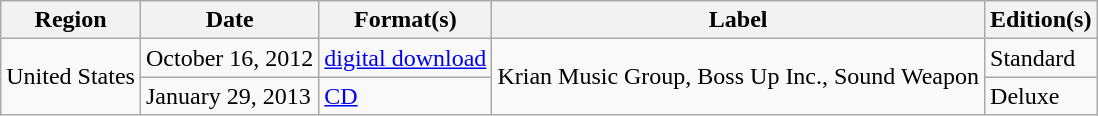<table class="wikitable">
<tr>
<th>Region</th>
<th>Date</th>
<th>Format(s)</th>
<th>Label</th>
<th>Edition(s)</th>
</tr>
<tr>
<td rowspan="2">United States</td>
<td>October 16, 2012</td>
<td><a href='#'>digital download</a></td>
<td rowspan="2">Krian Music Group, Boss Up Inc., Sound Weapon</td>
<td>Standard</td>
</tr>
<tr>
<td>January 29, 2013</td>
<td><a href='#'>CD</a></td>
<td>Deluxe</td>
</tr>
</table>
